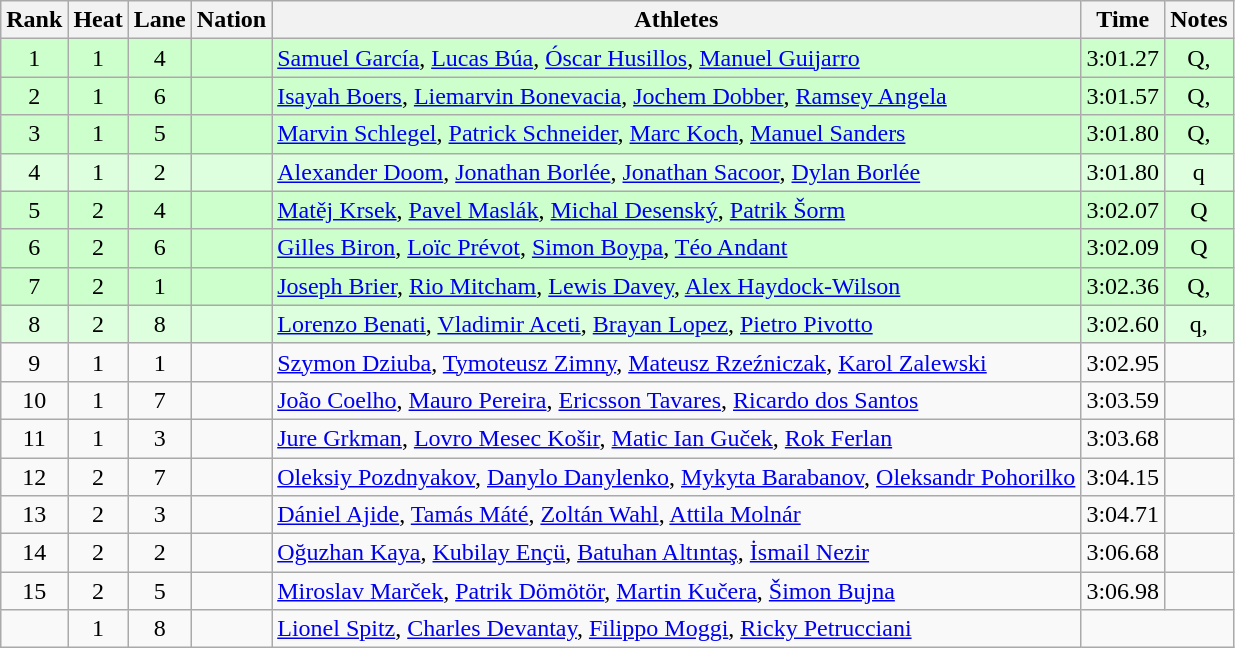<table class="wikitable sortable" style="text-align:center">
<tr>
<th>Rank</th>
<th>Heat</th>
<th>Lane</th>
<th>Nation</th>
<th>Athletes</th>
<th>Time</th>
<th>Notes</th>
</tr>
<tr bgcolor=ccffcc>
<td>1</td>
<td>1</td>
<td>4</td>
<td align=left></td>
<td align=left><a href='#'>Samuel García</a>, <a href='#'>Lucas Búa</a>, <a href='#'>Óscar Husillos</a>, <a href='#'>Manuel Guijarro</a></td>
<td>3:01.27</td>
<td>Q, </td>
</tr>
<tr bgcolor=ccffcc>
<td>2</td>
<td>1</td>
<td>6</td>
<td align=left></td>
<td align=left><a href='#'>Isayah Boers</a>, <a href='#'>Liemarvin Bonevacia</a>, <a href='#'>Jochem Dobber</a>, <a href='#'>Ramsey Angela</a></td>
<td>3:01.57</td>
<td>Q, </td>
</tr>
<tr bgcolor=ccffcc>
<td>3</td>
<td>1</td>
<td>5</td>
<td align=left></td>
<td align=left><a href='#'>Marvin Schlegel</a>, <a href='#'>Patrick Schneider</a>, <a href='#'>Marc Koch</a>, <a href='#'>Manuel Sanders</a></td>
<td>3:01.80</td>
<td>Q, </td>
</tr>
<tr bgcolor=ddffdd>
<td>4</td>
<td>1</td>
<td>2</td>
<td align=left></td>
<td align=left><a href='#'>Alexander Doom</a>, <a href='#'>Jonathan Borlée</a>, <a href='#'>Jonathan Sacoor</a>, <a href='#'>Dylan Borlée</a></td>
<td>3:01.80</td>
<td>q</td>
</tr>
<tr bgcolor=ccffcc>
<td>5</td>
<td>2</td>
<td>4</td>
<td align=left></td>
<td align=left><a href='#'>Matěj Krsek</a>, <a href='#'>Pavel Maslák</a>, <a href='#'>Michal Desenský</a>, <a href='#'>Patrik Šorm</a></td>
<td>3:02.07</td>
<td>Q</td>
</tr>
<tr bgcolor=ccffcc>
<td>6</td>
<td>2</td>
<td>6</td>
<td align=left></td>
<td align=left><a href='#'>Gilles Biron</a>, <a href='#'>Loïc Prévot</a>, <a href='#'>Simon Boypa</a>, <a href='#'>Téo Andant</a></td>
<td>3:02.09</td>
<td>Q</td>
</tr>
<tr bgcolor=ccffcc>
<td>7</td>
<td>2</td>
<td>1</td>
<td align=left></td>
<td align=left><a href='#'>Joseph Brier</a>, <a href='#'>Rio Mitcham</a>, <a href='#'>Lewis Davey</a>, <a href='#'>Alex Haydock-Wilson</a></td>
<td>3:02.36</td>
<td>Q, </td>
</tr>
<tr bgcolor=ddffdd>
<td>8</td>
<td>2</td>
<td>8</td>
<td align=left></td>
<td align=left><a href='#'>Lorenzo Benati</a>, <a href='#'>Vladimir Aceti</a>, <a href='#'>Brayan Lopez</a>, <a href='#'>Pietro Pivotto</a></td>
<td>3:02.60</td>
<td>q, </td>
</tr>
<tr>
<td>9</td>
<td>1</td>
<td>1</td>
<td align=left></td>
<td align=left><a href='#'>Szymon Dziuba</a>, <a href='#'>Tymoteusz Zimny</a>, <a href='#'>Mateusz Rzeźniczak</a>, <a href='#'>Karol Zalewski</a></td>
<td>3:02.95</td>
<td></td>
</tr>
<tr>
<td>10</td>
<td>1</td>
<td>7</td>
<td align=left></td>
<td align=left><a href='#'>João Coelho</a>, <a href='#'>Mauro Pereira</a>, <a href='#'>Ericsson Tavares</a>, <a href='#'>Ricardo dos Santos</a></td>
<td>3:03.59</td>
<td></td>
</tr>
<tr>
<td>11</td>
<td>1</td>
<td>3</td>
<td align=left></td>
<td align=left><a href='#'>Jure Grkman</a>, <a href='#'>Lovro Mesec Košir</a>, <a href='#'>Matic Ian Guček</a>, <a href='#'>Rok Ferlan</a></td>
<td>3:03.68</td>
<td></td>
</tr>
<tr>
<td>12</td>
<td>2</td>
<td>7</td>
<td align=left></td>
<td align=left><a href='#'>Oleksiy Pozdnyakov</a>, <a href='#'>Danylo Danylenko</a>, <a href='#'>Mykyta Barabanov</a>, <a href='#'>Oleksandr Pohorilko</a></td>
<td>3:04.15</td>
<td></td>
</tr>
<tr>
<td>13</td>
<td>2</td>
<td>3</td>
<td align=left></td>
<td align=left><a href='#'>Dániel Ajide</a>, <a href='#'>Tamás Máté</a>, <a href='#'>Zoltán Wahl</a>, <a href='#'>Attila Molnár</a></td>
<td>3:04.71</td>
<td></td>
</tr>
<tr>
<td>14</td>
<td>2</td>
<td>2</td>
<td align=left></td>
<td align=left><a href='#'>Oğuzhan Kaya</a>, <a href='#'>Kubilay Ençü</a>, <a href='#'>Batuhan Altıntaş</a>, <a href='#'>İsmail Nezir</a></td>
<td>3:06.68</td>
<td></td>
</tr>
<tr>
<td>15</td>
<td>2</td>
<td>5</td>
<td align=left></td>
<td align=left><a href='#'>Miroslav Marček</a>, <a href='#'>Patrik Dömötör</a>, <a href='#'>Martin Kučera</a>, <a href='#'>Šimon Bujna</a></td>
<td>3:06.98</td>
<td></td>
</tr>
<tr>
<td></td>
<td>1</td>
<td>8</td>
<td align=left></td>
<td align=left><a href='#'>Lionel Spitz</a>, <a href='#'>Charles Devantay</a>, <a href='#'>Filippo Moggi</a>, <a href='#'>Ricky Petrucciani</a></td>
<td colspan=2></td>
</tr>
</table>
